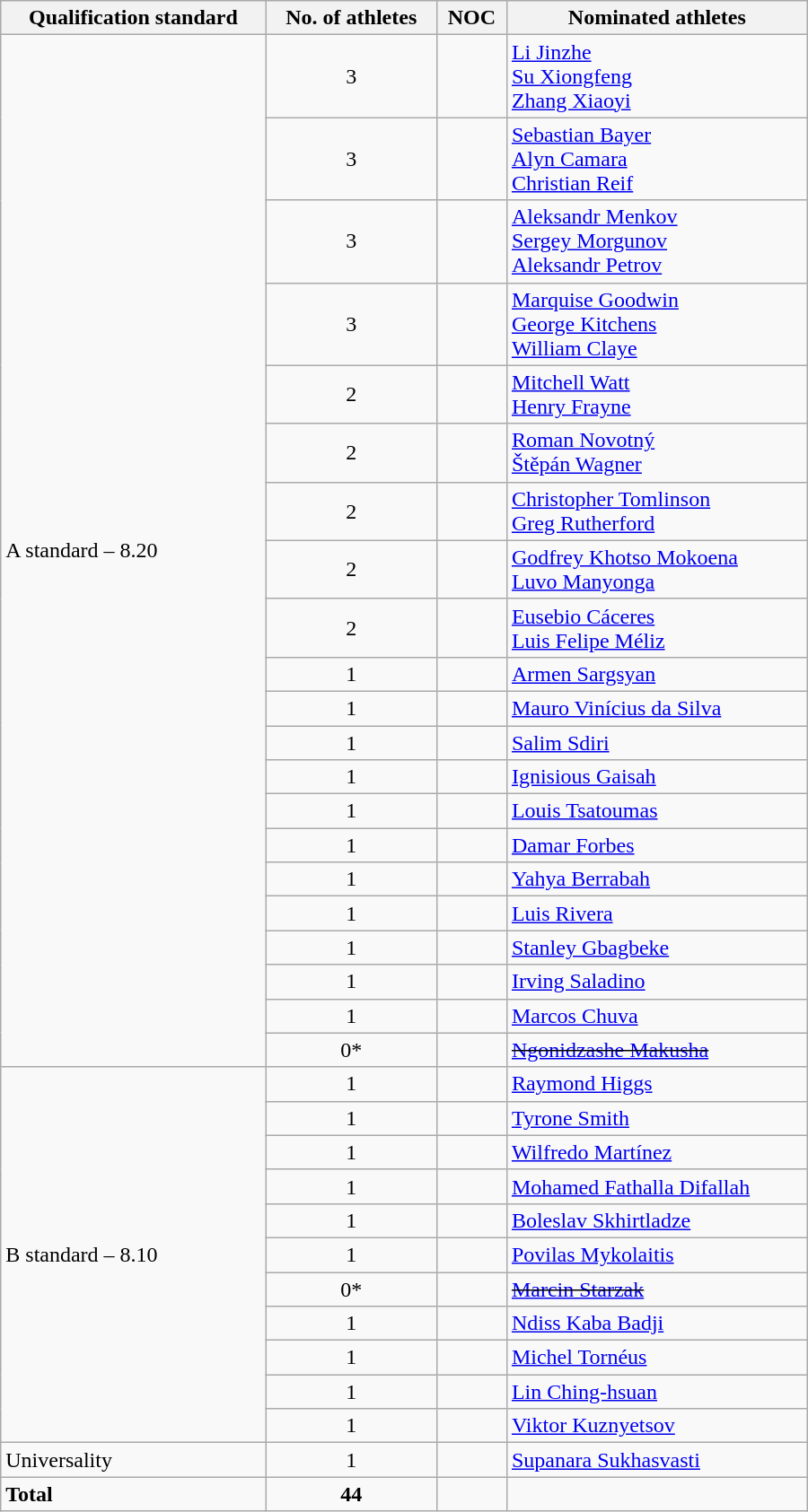<table class="wikitable"  style="text-align:left; width:600px;">
<tr>
<th>Qualification standard</th>
<th>No. of athletes</th>
<th>NOC</th>
<th>Nominated athletes</th>
</tr>
<tr>
<td rowspan="21">A standard – 8.20</td>
<td align=center>3</td>
<td></td>
<td><a href='#'>Li Jinzhe</a><br><a href='#'>Su Xiongfeng</a><br><a href='#'>Zhang Xiaoyi</a></td>
</tr>
<tr>
<td align=center>3</td>
<td></td>
<td><a href='#'>Sebastian Bayer</a><br><a href='#'>Alyn Camara</a><br><a href='#'>Christian Reif</a></td>
</tr>
<tr>
<td align=center>3</td>
<td></td>
<td><a href='#'>Aleksandr Menkov</a><br><a href='#'>Sergey Morgunov</a><br><a href='#'>Aleksandr Petrov</a></td>
</tr>
<tr>
<td align=center>3</td>
<td></td>
<td><a href='#'>Marquise Goodwin</a><br><a href='#'>George Kitchens</a><br><a href='#'>William Claye</a></td>
</tr>
<tr>
<td align=center>2</td>
<td></td>
<td><a href='#'>Mitchell Watt</a><br><a href='#'>Henry Frayne</a></td>
</tr>
<tr>
<td align=center>2</td>
<td></td>
<td><a href='#'>Roman Novotný</a><br><a href='#'>Štěpán Wagner</a></td>
</tr>
<tr>
<td align=center>2</td>
<td></td>
<td><a href='#'>Christopher Tomlinson</a><br><a href='#'>Greg Rutherford</a></td>
</tr>
<tr>
<td align=center>2</td>
<td></td>
<td><a href='#'>Godfrey Khotso Mokoena</a><br><a href='#'>Luvo Manyonga</a></td>
</tr>
<tr>
<td align=center>2</td>
<td></td>
<td><a href='#'>Eusebio Cáceres</a><br><a href='#'>Luis Felipe Méliz</a></td>
</tr>
<tr>
<td align=center>1</td>
<td></td>
<td><a href='#'>Armen Sargsyan</a></td>
</tr>
<tr>
<td align=center>1</td>
<td></td>
<td><a href='#'>Mauro Vinícius da Silva</a></td>
</tr>
<tr>
<td align=center>1</td>
<td></td>
<td><a href='#'>Salim Sdiri</a></td>
</tr>
<tr>
<td align=center>1</td>
<td></td>
<td><a href='#'>Ignisious Gaisah</a></td>
</tr>
<tr>
<td align=center>1</td>
<td></td>
<td><a href='#'>Louis Tsatoumas</a></td>
</tr>
<tr>
<td align=center>1</td>
<td></td>
<td><a href='#'>Damar Forbes</a></td>
</tr>
<tr>
<td align=center>1</td>
<td></td>
<td><a href='#'>Yahya Berrabah</a></td>
</tr>
<tr>
<td align=center>1</td>
<td></td>
<td><a href='#'>Luis Rivera</a></td>
</tr>
<tr>
<td align=center>1</td>
<td></td>
<td><a href='#'>Stanley Gbagbeke</a></td>
</tr>
<tr>
<td align=center>1</td>
<td></td>
<td><a href='#'>Irving Saladino</a></td>
</tr>
<tr>
<td align=center>1</td>
<td></td>
<td><a href='#'>Marcos Chuva</a></td>
</tr>
<tr>
<td align=center>0*</td>
<td></td>
<td><s><a href='#'>Ngonidzashe Makusha</a></s></td>
</tr>
<tr>
<td rowspan="11">B standard – 8.10</td>
<td align=center>1</td>
<td></td>
<td><a href='#'>Raymond Higgs</a></td>
</tr>
<tr>
<td align=center>1</td>
<td></td>
<td><a href='#'>Tyrone Smith</a></td>
</tr>
<tr>
<td align=center>1</td>
<td></td>
<td><a href='#'>Wilfredo Martínez</a></td>
</tr>
<tr>
<td align=center>1</td>
<td></td>
<td><a href='#'>Mohamed Fathalla Difallah</a></td>
</tr>
<tr>
<td align=center>1</td>
<td></td>
<td><a href='#'>Boleslav Skhirtladze</a></td>
</tr>
<tr>
<td align=center>1</td>
<td></td>
<td><a href='#'>Povilas Mykolaitis</a></td>
</tr>
<tr>
<td align=center>0*</td>
<td></td>
<td><s><a href='#'>Marcin Starzak</a></s></td>
</tr>
<tr>
<td align=center>1</td>
<td></td>
<td><a href='#'>Ndiss Kaba Badji</a></td>
</tr>
<tr>
<td align=center>1</td>
<td></td>
<td><a href='#'>Michel Tornéus</a></td>
</tr>
<tr>
<td align=center>1</td>
<td></td>
<td><a href='#'>Lin Ching-hsuan</a></td>
</tr>
<tr>
<td align=center>1</td>
<td></td>
<td><a href='#'>Viktor Kuznyetsov</a></td>
</tr>
<tr>
<td>Universality</td>
<td align=center>1</td>
<td></td>
<td><a href='#'>Supanara Sukhasvasti</a></td>
</tr>
<tr>
<td><strong>Total</strong></td>
<td align=center><strong>44</strong></td>
<td></td>
<td></td>
</tr>
</table>
